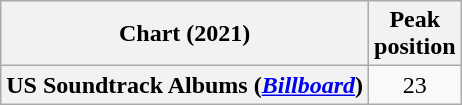<table class="wikitable plainrowheaders" style="text-align:center">
<tr>
<th scope="col">Chart (2021)</th>
<th scope="col">Peak<br>position</th>
</tr>
<tr>
<th scope="row">US Soundtrack Albums (<a href='#'><em>Billboard</em></a>)</th>
<td>23</td>
</tr>
</table>
